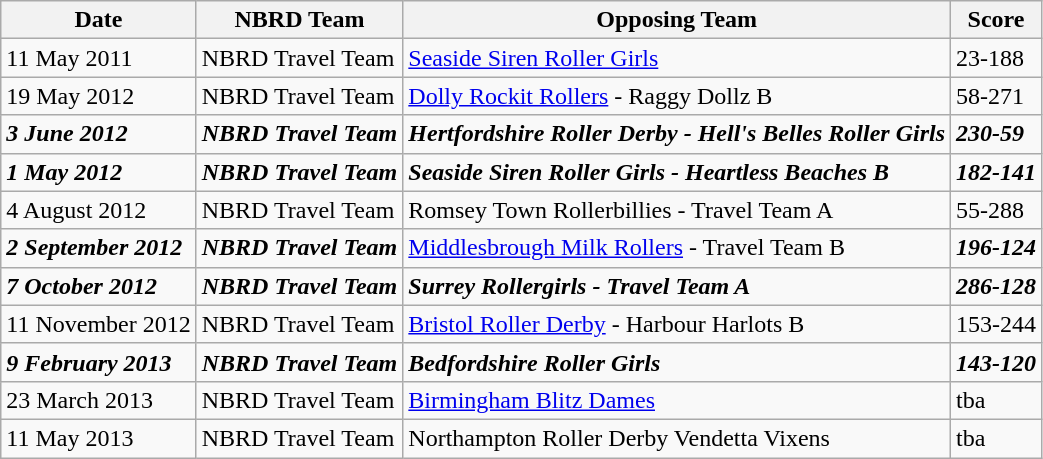<table class="wikitable">
<tr>
<th>Date</th>
<th>NBRD Team</th>
<th>Opposing Team</th>
<th>Score</th>
</tr>
<tr>
<td>11 May 2011</td>
<td>NBRD Travel Team</td>
<td><a href='#'>Seaside Siren Roller Girls</a></td>
<td>23-188</td>
</tr>
<tr>
<td>19 May 2012</td>
<td>NBRD Travel Team</td>
<td><a href='#'>Dolly Rockit Rollers</a> - Raggy Dollz B</td>
<td>58-271</td>
</tr>
<tr>
<td><strong><em>3 June 2012</em></strong></td>
<td><strong><em>NBRD Travel Team</em></strong></td>
<td><strong><em>Hertfordshire Roller Derby - Hell's Belles Roller Girls</em></strong></td>
<td><strong><em>230-59</em></strong></td>
</tr>
<tr>
<td><strong><em>1 May 2012</em></strong></td>
<td><strong><em>NBRD Travel Team</em></strong></td>
<td><strong><em>Seaside Siren Roller Girls - Heartless Beaches B</em></strong></td>
<td><strong><em>182-141</em></strong></td>
</tr>
<tr>
<td>4 August 2012</td>
<td>NBRD Travel Team</td>
<td>Romsey Town Rollerbillies - Travel Team A</td>
<td>55-288</td>
</tr>
<tr>
<td><strong><em>2 September 2012</em></strong></td>
<td><strong><em>NBRD Travel Team</em></strong></td>
<td><a href='#'>Middlesbrough Milk Rollers</a> - Travel Team B</td>
<td><strong><em>196-124</em></strong></td>
</tr>
<tr>
<td><strong><em>7 October 2012</em></strong></td>
<td><strong><em>NBRD Travel Team</em></strong></td>
<td><strong><em>Surrey Rollergirls - Travel Team A</em></strong></td>
<td><strong><em>286-128</em></strong></td>
</tr>
<tr>
<td>11 November 2012</td>
<td>NBRD Travel Team</td>
<td><a href='#'>Bristol Roller Derby</a> - Harbour Harlots B</td>
<td>153-244</td>
</tr>
<tr>
<td><strong><em>9 February 2013</em></strong></td>
<td><strong><em>NBRD Travel Team</em></strong></td>
<td><strong><em>Bedfordshire Roller Girls</em></strong></td>
<td><strong><em>143-120</em></strong></td>
</tr>
<tr>
<td>23 March 2013</td>
<td>NBRD Travel Team</td>
<td><a href='#'>Birmingham Blitz Dames</a></td>
<td>tba</td>
</tr>
<tr>
<td>11 May 2013</td>
<td>NBRD Travel Team</td>
<td>Northampton Roller Derby Vendetta Vixens</td>
<td>tba</td>
</tr>
</table>
